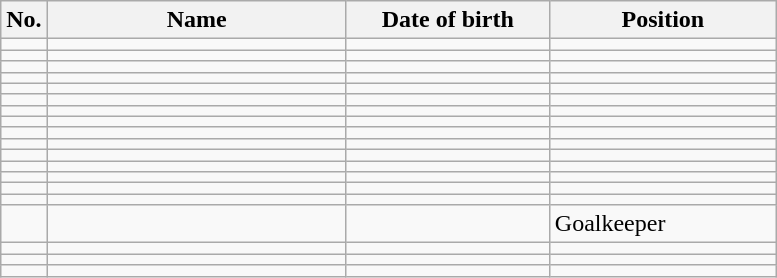<table class="wikitable sortable" style=font-size:100%; text-align:center;>
<tr>
<th>No.</th>
<th style=width:12em>Name</th>
<th style=width:8em>Date of birth</th>
<th style=width:9em>Position</th>
</tr>
<tr>
<td></td>
<td align=left></td>
<td align=right></td>
<td></td>
</tr>
<tr>
<td></td>
<td align=left></td>
<td align=right></td>
<td></td>
</tr>
<tr>
<td></td>
<td align=left></td>
<td align=right></td>
<td></td>
</tr>
<tr>
<td></td>
<td align=left></td>
<td align=right></td>
<td></td>
</tr>
<tr>
<td></td>
<td align=left></td>
<td align=right></td>
<td></td>
</tr>
<tr>
<td></td>
<td align=left></td>
<td align=right></td>
<td></td>
</tr>
<tr>
<td></td>
<td align=left></td>
<td align=right></td>
<td></td>
</tr>
<tr>
<td></td>
<td align=left></td>
<td align=right></td>
<td></td>
</tr>
<tr>
<td></td>
<td align=left></td>
<td align=right></td>
<td></td>
</tr>
<tr>
<td></td>
<td align=left></td>
<td align=right></td>
<td></td>
</tr>
<tr>
<td></td>
<td align=left></td>
<td align=right></td>
<td></td>
</tr>
<tr>
<td></td>
<td align=left></td>
<td align=right></td>
<td></td>
</tr>
<tr>
<td></td>
<td align=left></td>
<td align=right></td>
<td></td>
</tr>
<tr>
<td></td>
<td align=left></td>
<td align=right></td>
<td></td>
</tr>
<tr>
<td></td>
<td align=left></td>
<td align=right></td>
<td></td>
</tr>
<tr>
<td></td>
<td align=left></td>
<td align=right></td>
<td>Goalkeeper</td>
</tr>
<tr>
<td></td>
<td align=left></td>
<td align=right></td>
<td></td>
</tr>
<tr>
<td></td>
<td align=left></td>
<td align=right></td>
<td></td>
</tr>
<tr>
<td></td>
<td align=left></td>
<td align=right></td>
<td></td>
</tr>
</table>
